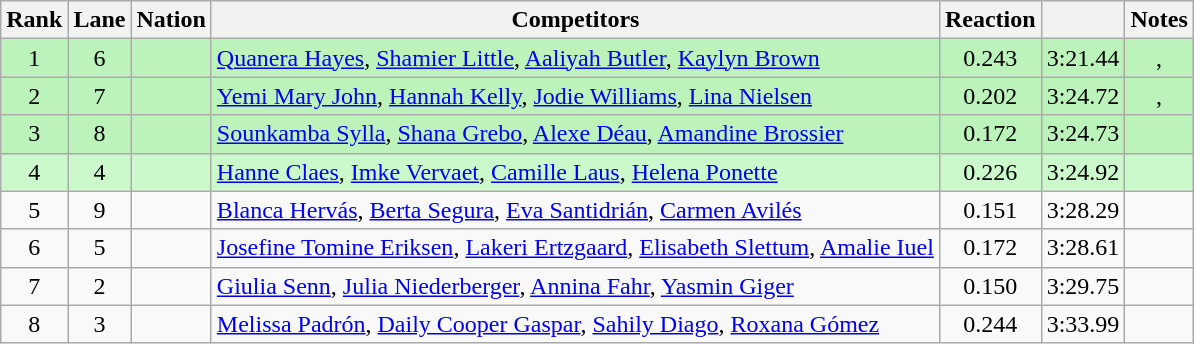<table class="wikitable sortable" style="text-align:center">
<tr>
<th scope="col">Rank</th>
<th scope="col">Lane</th>
<th scope="col">Nation</th>
<th scope="col">Competitors</th>
<th scope="col">Reaction</th>
<th scope="col"></th>
<th scope="col">Notes</th>
</tr>
<tr bgcolor=bbf3bb>
<td>1</td>
<td>6</td>
<td align=left></td>
<td align=left><a href='#'>Quanera Hayes</a>, <a href='#'>Shamier Little</a>, <a href='#'>Aaliyah Butler</a>, <a href='#'>Kaylyn Brown</a></td>
<td>0.243</td>
<td>3:21.44</td>
<td>, </td>
</tr>
<tr bgcolor=bbf3bb>
<td>2</td>
<td>7</td>
<td align=left></td>
<td align=left><a href='#'>Yemi Mary John</a>, <a href='#'>Hannah Kelly</a>, <a href='#'>Jodie Williams</a>, <a href='#'>Lina Nielsen</a></td>
<td>0.202</td>
<td>3:24.72</td>
<td>, </td>
</tr>
<tr bgcolor=bbf3bb>
<td>3</td>
<td>8</td>
<td align=left></td>
<td align=left><a href='#'>Sounkamba Sylla</a>, <a href='#'>Shana Grebo</a>, <a href='#'>Alexe Déau</a>, <a href='#'>Amandine Brossier</a></td>
<td>0.172</td>
<td>3:24.73</td>
<td></td>
</tr>
<tr bgcolor=ccf9cc>
<td>4</td>
<td>4</td>
<td align=left></td>
<td align=left><a href='#'>Hanne Claes</a>, <a href='#'>Imke Vervaet</a>, <a href='#'>Camille Laus</a>, <a href='#'>Helena Ponette</a></td>
<td>0.226</td>
<td>3:24.92</td>
<td></td>
</tr>
<tr>
<td>5</td>
<td>9</td>
<td align=left></td>
<td align=left><a href='#'>Blanca Hervás</a>, <a href='#'>Berta Segura</a>, <a href='#'>Eva Santidrián</a>, <a href='#'>Carmen Avilés</a></td>
<td>0.151</td>
<td>3:28.29</td>
<td></td>
</tr>
<tr>
<td>6</td>
<td>5</td>
<td align=left></td>
<td align=left><a href='#'>Josefine Tomine Eriksen</a>, <a href='#'>Lakeri Ertzgaard</a>, <a href='#'>Elisabeth Slettum</a>, <a href='#'>Amalie Iuel</a></td>
<td>0.172</td>
<td>3:28.61</td>
<td></td>
</tr>
<tr>
<td>7</td>
<td>2</td>
<td align=left></td>
<td align=left><a href='#'>Giulia Senn</a>, <a href='#'>Julia Niederberger</a>, <a href='#'>Annina Fahr</a>, <a href='#'>Yasmin Giger</a></td>
<td>0.150</td>
<td>3:29.75</td>
<td></td>
</tr>
<tr>
<td>8</td>
<td>3</td>
<td align=left></td>
<td align=left><a href='#'>Melissa Padrón</a>, <a href='#'>Daily Cooper Gaspar</a>, <a href='#'>Sahily Diago</a>, <a href='#'>Roxana Gómez</a></td>
<td>0.244</td>
<td>3:33.99</td>
<td></td>
</tr>
</table>
